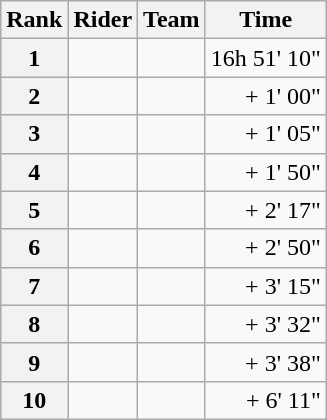<table class="wikitable" margin-bottom:0;">
<tr>
<th scope="col">Rank</th>
<th scope="col">Rider</th>
<th scope="col">Team</th>
<th scope="col">Time</th>
</tr>
<tr>
<th scope="row">1</th>
<td> </td>
<td></td>
<td align="right">16h 51' 10"</td>
</tr>
<tr>
<th scope="row">2</th>
<td></td>
<td></td>
<td align="right">+ 1' 00"</td>
</tr>
<tr>
<th scope="row">3</th>
<td></td>
<td></td>
<td align="right">+ 1' 05"</td>
</tr>
<tr>
<th scope="row">4</th>
<td></td>
<td></td>
<td align="right">+ 1' 50"</td>
</tr>
<tr>
<th scope="row">5</th>
<td></td>
<td></td>
<td align="right">+ 2' 17"</td>
</tr>
<tr>
<th scope="row">6</th>
<td></td>
<td></td>
<td align="right">+ 2' 50"</td>
</tr>
<tr>
<th scope="row">7</th>
<td></td>
<td></td>
<td align="right">+ 3' 15"</td>
</tr>
<tr>
<th scope="row">8</th>
<td></td>
<td></td>
<td align="right">+ 3' 32"</td>
</tr>
<tr>
<th scope="row">9</th>
<td></td>
<td></td>
<td align="right">+ 3' 38"</td>
</tr>
<tr>
<th scope="row">10</th>
<td></td>
<td></td>
<td align="right">+ 6' 11"</td>
</tr>
</table>
